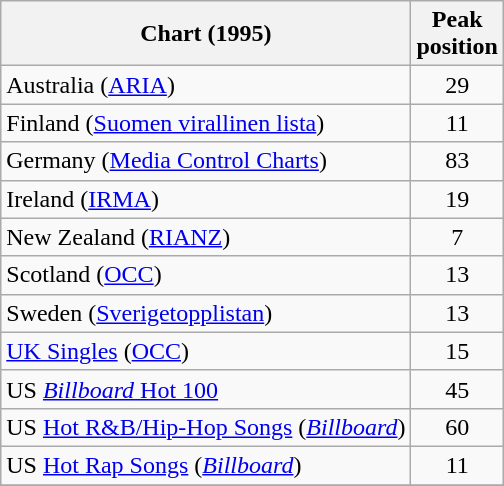<table class="wikitable sortable plainrowheaders">
<tr>
<th scope="col">Chart (1995)</th>
<th scope="col">Peak<br>position</th>
</tr>
<tr>
<td>Australia (<a href='#'>ARIA</a>)</td>
<td align="center">29</td>
</tr>
<tr>
<td>Finland (<a href='#'>Suomen virallinen lista</a>)</td>
<td align="center">11</td>
</tr>
<tr>
<td>Germany (<a href='#'>Media Control Charts</a>)</td>
<td align="center">83</td>
</tr>
<tr>
<td>Ireland (<a href='#'>IRMA</a>)</td>
<td align="center">19</td>
</tr>
<tr>
<td>New Zealand (<a href='#'>RIANZ</a>)</td>
<td align="center">7</td>
</tr>
<tr>
<td>Scotland (<a href='#'>OCC</a>)</td>
<td align="center">13</td>
</tr>
<tr>
<td>Sweden (<a href='#'>Sverigetopplistan</a>)</td>
<td align="center">13</td>
</tr>
<tr>
<td><a href='#'>UK Singles</a> (<a href='#'>OCC</a>)</td>
<td align="center">15</td>
</tr>
<tr>
<td>US <a href='#'><em>Billboard</em> Hot 100</a></td>
<td align="center">45</td>
</tr>
<tr>
<td>US <a href='#'>Hot R&B/Hip-Hop Songs</a> (<em><a href='#'>Billboard</a></em>)</td>
<td align="center">60</td>
</tr>
<tr>
<td>US <a href='#'>Hot Rap Songs</a> (<em><a href='#'>Billboard</a></em>)</td>
<td align="center">11</td>
</tr>
<tr>
</tr>
</table>
